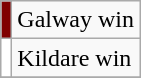<table class="wikitable">
<tr>
<td style="background-color:maroon"></td>
<td>Galway win</td>
</tr>
<tr>
<td style="background-color:white"></td>
<td>Kildare win</td>
</tr>
<tr>
</tr>
</table>
